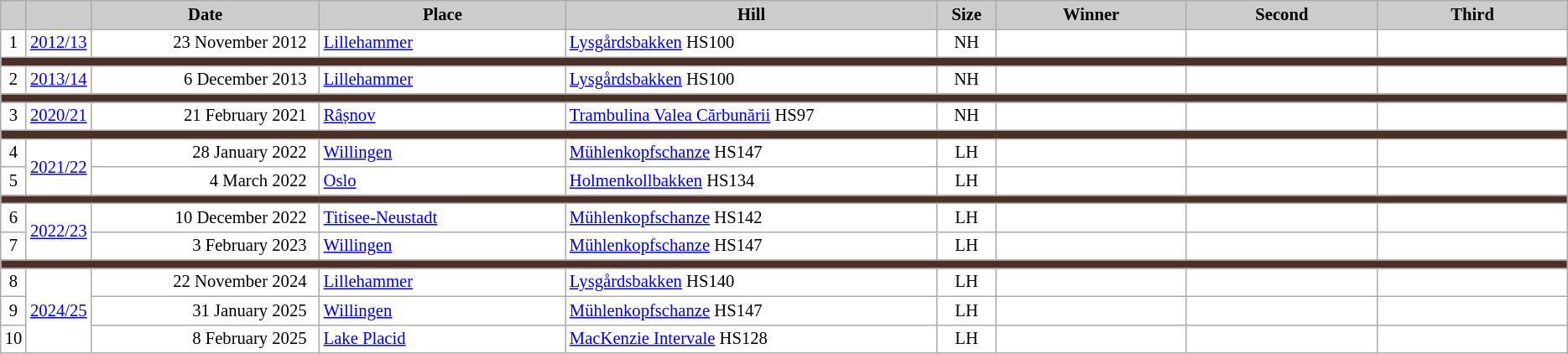<table class="wikitable plainrowheaders" style="background:#fff; font-size:86%; line-height:16px; border:grey solid 1px; border-collapse:collapse;">
<tr style="background:#ccc; text-align:center;">
<th scope="col" style="background:#ccc; width=20 px;"></th>
<th scope="col" style="background:#ccc; width=25 px;"></th>
<th scope="col" style="background:#ccc; width:175px;">Date</th>
<th scope="col" style="background:#ccc; width:189px;">Place</th>
<th scope="col" style="background:#ccc; width:289px;">Hill</th>
<th scope="col" style="background:#ccc; width:40px;">Size</th>
<th scope="col" style="background:#ccc; width:145px;">Winner</th>
<th scope="col" style="background:#ccc; width:145px;">Second</th>
<th scope="col" style="background:#ccc; width:145px;">Third</th>
</tr>
<tr>
<td align=center>1</td>
<td align=center><a href='#'>2012/13</a></td>
<td align=right>23 November 2012  </td>
<td> <a href='#'>Lillehammer</a></td>
<td><a href='#'>Lysgårdsbakken</a> HS100</td>
<td align=center>NH</td>
<td></td>
<td></td>
<td></td>
</tr>
<tr bgcolor=#4C2F27>
<td colspan=9></td>
</tr>
<tr>
<td align=center>2</td>
<td align=center><a href='#'>2013/14</a></td>
<td align=right>6 December 2013  </td>
<td> <a href='#'>Lillehammer</a></td>
<td><a href='#'>Lysgårdsbakken</a> HS100</td>
<td align=center>NH</td>
<td></td>
<td></td>
<td></td>
</tr>
<tr bgcolor=#4C2F27>
<td colspan=9></td>
</tr>
<tr>
<td align=center>3</td>
<td align=center><a href='#'>2020/21</a></td>
<td align=right>21 February 2021  </td>
<td> <a href='#'>Râșnov</a></td>
<td><a href='#'>Trambulina Valea Cărbunării</a> HS97</td>
<td align=center>NH</td>
<td></td>
<td></td>
<td></td>
</tr>
<tr bgcolor=#4C2F27>
<td colspan=9></td>
</tr>
<tr>
<td align=center>4</td>
<td align=center rowspan=2><a href='#'>2021/22</a></td>
<td align=right>28 January 2022  </td>
<td> <a href='#'>Willingen</a></td>
<td><a href='#'>Mühlenkopfschanze</a> HS147</td>
<td align=center>LH</td>
<td></td>
<td></td>
<td></td>
</tr>
<tr>
<td align=center>5</td>
<td align=right>4 March 2022  </td>
<td> <a href='#'>Oslo</a></td>
<td><a href='#'>Holmenkollbakken</a> HS134</td>
<td align=center>LH</td>
<td></td>
<td></td>
<td></td>
</tr>
<tr bgcolor=#4C2F27>
<td colspan=9></td>
</tr>
<tr>
<td align=center>6</td>
<td align=center rowspan=2><a href='#'>2022/23</a></td>
<td align=right>10 December 2022  </td>
<td> <a href='#'>Titisee-Neustadt</a></td>
<td><a href='#'>Mühlenkopfschanze</a> HS142</td>
<td align=center>LH</td>
<td></td>
<td></td>
<td></td>
</tr>
<tr>
<td align=center>7</td>
<td align=right>3 February 2023  </td>
<td> <a href='#'>Willingen</a></td>
<td><a href='#'>Mühlenkopfschanze</a> HS147</td>
<td align=center>LH</td>
<td></td>
<td></td>
<td></td>
</tr>
<tr bgcolor=#4C2F27>
<td colspan=9></td>
</tr>
<tr>
<td align=center>8</td>
<td align=center rowspan=3><a href='#'>2024/25</a></td>
<td align=right>22 November 2024  </td>
<td> <a href='#'>Lillehammer</a></td>
<td><a href='#'>Lysgårdsbakken</a> HS140</td>
<td align=center>LH</td>
<td></td>
<td></td>
<td></td>
</tr>
<tr>
<td align=center>9</td>
<td align=right>31 January 2025  </td>
<td> <a href='#'>Willingen</a></td>
<td><a href='#'>Mühlenkopfschanze</a> HS147</td>
<td align=center>LH</td>
<td></td>
<td></td>
<td></td>
</tr>
<tr>
<td align=center>10</td>
<td align=right>8 February 2025  </td>
<td> <a href='#'>Lake Placid</a></td>
<td><a href='#'>MacKenzie Intervale</a> HS128</td>
<td align=center>LH</td>
<td></td>
<td></td>
<td></td>
</tr>
</table>
